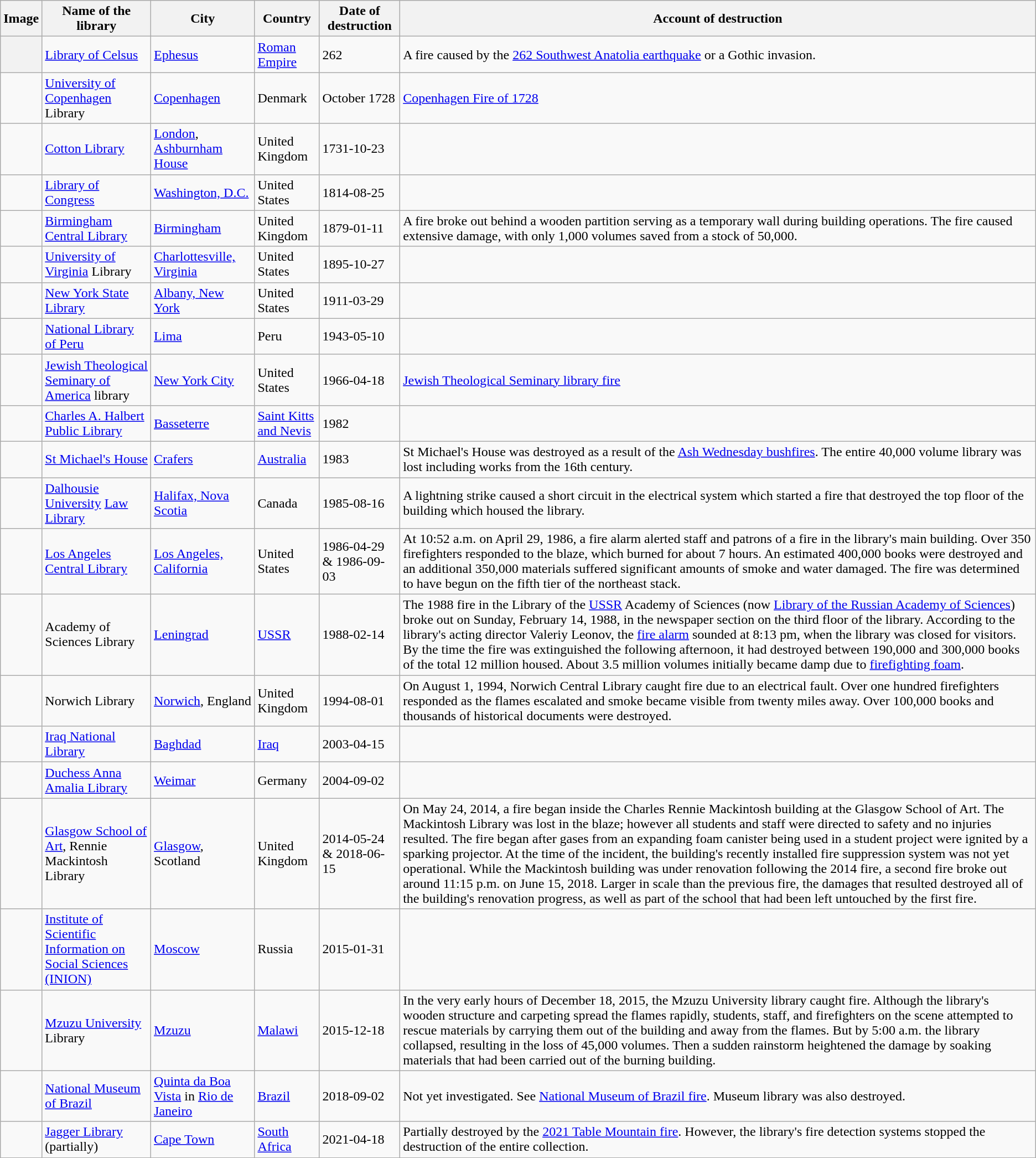<table class="wikitable sortable">
<tr>
<th>Image</th>
<th>Name of the library</th>
<th>City</th>
<th>Country</th>
<th>Date of destruction</th>
<th>Account of destruction</th>
</tr>
<tr>
<th></th>
<td><a href='#'>Library of Celsus</a></td>
<td><a href='#'>Ephesus</a></td>
<td><a href='#'>Roman Empire</a></td>
<td>262</td>
<td>A fire caused by the <a href='#'>262 Southwest Anatolia earthquake</a>  or a Gothic invasion.</td>
</tr>
<tr>
<td></td>
<td><a href='#'>University of Copenhagen</a> Library</td>
<td><a href='#'>Copenhagen</a></td>
<td>Denmark</td>
<td>October 1728</td>
<td><a href='#'>Copenhagen Fire of 1728</a></td>
</tr>
<tr>
<td></td>
<td><a href='#'>Cotton Library</a></td>
<td><a href='#'>London</a>, <a href='#'>Ashburnham House</a></td>
<td>United Kingdom</td>
<td>1731-10-23</td>
<td></td>
</tr>
<tr>
<td></td>
<td><a href='#'>Library of Congress</a></td>
<td><a href='#'>Washington, D.C.</a></td>
<td>United States</td>
<td>1814-08-25</td>
<td></td>
</tr>
<tr>
<td></td>
<td><a href='#'>Birmingham Central Library</a></td>
<td><a href='#'>Birmingham</a></td>
<td>United Kingdom</td>
<td>1879-01-11</td>
<td>A fire broke out behind a wooden partition serving as a temporary wall during building operations. The fire caused extensive damage, with only 1,000 volumes saved from a stock of 50,000.</td>
</tr>
<tr>
<td></td>
<td><a href='#'>University of Virginia</a> Library</td>
<td><a href='#'>Charlottesville, Virginia</a></td>
<td>United States</td>
<td>1895-10-27</td>
<td></td>
</tr>
<tr>
<td></td>
<td><a href='#'>New York State Library</a></td>
<td><a href='#'>Albany, New York</a></td>
<td>United States</td>
<td>1911-03-29</td>
<td></td>
</tr>
<tr>
<td></td>
<td><a href='#'>National Library of Peru</a></td>
<td><a href='#'>Lima</a></td>
<td>Peru</td>
<td>1943-05-10</td>
<td></td>
</tr>
<tr>
<td></td>
<td><a href='#'>Jewish Theological Seminary of America</a> library</td>
<td><a href='#'>New York City</a></td>
<td>United States</td>
<td>1966-04-18</td>
<td><a href='#'>Jewish Theological Seminary library fire</a></td>
</tr>
<tr>
<td></td>
<td><a href='#'>Charles A. Halbert Public Library</a></td>
<td><a href='#'>Basseterre</a></td>
<td><a href='#'>Saint Kitts and Nevis</a></td>
<td>1982</td>
<td></td>
</tr>
<tr>
<td></td>
<td><a href='#'>St Michael's House</a></td>
<td><a href='#'>Crafers</a></td>
<td><a href='#'>Australia</a></td>
<td>1983</td>
<td>St Michael's House was destroyed as a result of the <a href='#'>Ash Wednesday bushfires</a>. The entire 40,000 volume library was lost including works from the 16th century.</td>
</tr>
<tr>
<td></td>
<td><a href='#'>Dalhousie University</a> <a href='#'>Law Library</a></td>
<td><a href='#'>Halifax, Nova Scotia</a></td>
<td>Canada</td>
<td>1985-08-16</td>
<td>A lightning strike caused a short circuit in the electrical system which started a fire that destroyed the top floor of the building which housed the library.</td>
</tr>
<tr>
<td></td>
<td><a href='#'>Los Angeles Central Library</a></td>
<td><a href='#'>Los Angeles, California</a></td>
<td>United States</td>
<td>1986-04-29 & 1986-09-03</td>
<td>At 10:52 a.m. on April 29, 1986, a fire alarm alerted staff and patrons of a fire in the library's main building. Over 350 firefighters responded to the blaze, which burned for about 7 hours. An estimated 400,000 books were destroyed and an additional 350,000 materials suffered significant amounts of smoke and water damaged. The fire was determined to have begun on the fifth tier of the northeast stack.</td>
</tr>
<tr>
<td></td>
<td>Academy of Sciences Library</td>
<td><a href='#'>Leningrad</a></td>
<td><a href='#'>USSR</a></td>
<td>1988-02-14</td>
<td>The 1988 fire in the Library of the <a href='#'>USSR</a> Academy of Sciences (now <a href='#'>Library of the Russian Academy of Sciences</a>) broke out on Sunday, February 14, 1988, in the newspaper section on the third floor of the library. According to the library's acting director Valeriy Leonov, the <a href='#'>fire alarm</a> sounded at 8:13 pm, when the library was closed for visitors. By the time the fire was extinguished the following afternoon, it had destroyed between 190,000 and 300,000 books of the total 12 million housed. About 3.5 million volumes initially became damp due to <a href='#'>firefighting foam</a>.</td>
</tr>
<tr>
<td></td>
<td>Norwich Library</td>
<td><a href='#'>Norwich</a>, England</td>
<td>United Kingdom</td>
<td>1994-08-01</td>
<td>On August 1, 1994, Norwich Central Library caught fire due to an electrical fault. Over one hundred firefighters responded as the flames escalated and smoke became visible from twenty miles away. Over 100,000 books and thousands of historical documents were destroyed.</td>
</tr>
<tr>
<td></td>
<td><a href='#'>Iraq National Library</a></td>
<td><a href='#'>Baghdad</a></td>
<td><a href='#'>Iraq</a></td>
<td>2003-04-15</td>
<td></td>
</tr>
<tr>
<td></td>
<td><a href='#'>Duchess Anna Amalia Library</a></td>
<td><a href='#'>Weimar</a></td>
<td>Germany</td>
<td>2004-09-02</td>
<td></td>
</tr>
<tr>
<td></td>
<td><a href='#'>Glasgow School of Art</a>, Rennie Mackintosh Library</td>
<td><a href='#'>Glasgow</a>, Scotland</td>
<td>United Kingdom</td>
<td>2014-05-24 & 2018-06-15</td>
<td>On May 24, 2014, a fire began inside the Charles Rennie Mackintosh building at the Glasgow School of Art. The Mackintosh Library was lost in the blaze; however all students and staff were directed to safety and no injuries resulted. The fire began after gases from an expanding foam canister being used in a student project were ignited by a sparking projector. At the time of the incident, the building's recently installed fire suppression system was not yet operational. While the Mackintosh building was under renovation following the 2014 fire, a second fire broke out around 11:15 p.m. on June 15, 2018. Larger in scale than the previous fire, the damages that resulted destroyed all of the building's renovation progress, as well as part of the school that had been left untouched by the first fire.</td>
</tr>
<tr>
<td></td>
<td><a href='#'>Institute of Scientific Information on Social Sciences (INION)</a></td>
<td><a href='#'>Moscow</a></td>
<td>Russia</td>
<td>2015-01-31</td>
<td></td>
</tr>
<tr>
<td></td>
<td><a href='#'>Mzuzu University</a> Library</td>
<td><a href='#'>Mzuzu</a></td>
<td><a href='#'>Malawi</a></td>
<td>2015-12-18</td>
<td>In the very early hours of December 18, 2015, the Mzuzu University library caught fire. Although the library's wooden structure and carpeting spread the flames rapidly, students, staff, and firefighters on the scene attempted to rescue materials by carrying them out of the building and away from the flames. But by 5:00 a.m. the library collapsed, resulting in the loss of 45,000 volumes. Then a sudden rainstorm heightened the damage by soaking materials that had been carried out of the burning building.</td>
</tr>
<tr>
<td></td>
<td><a href='#'>National Museum of Brazil</a></td>
<td><a href='#'>Quinta da Boa Vista</a> in <a href='#'>Rio de Janeiro</a></td>
<td><a href='#'>Brazil</a></td>
<td>2018-09-02</td>
<td>Not yet investigated. See <a href='#'>National Museum of Brazil fire</a>. Museum library was also destroyed.</td>
</tr>
<tr>
<td></td>
<td><a href='#'>Jagger Library</a> (partially)</td>
<td><a href='#'>Cape Town</a></td>
<td><a href='#'>South Africa</a></td>
<td>2021-04-18</td>
<td>Partially destroyed by the <a href='#'>2021 Table Mountain fire</a>. However, the library's fire detection systems stopped the destruction of the entire collection.</td>
</tr>
</table>
